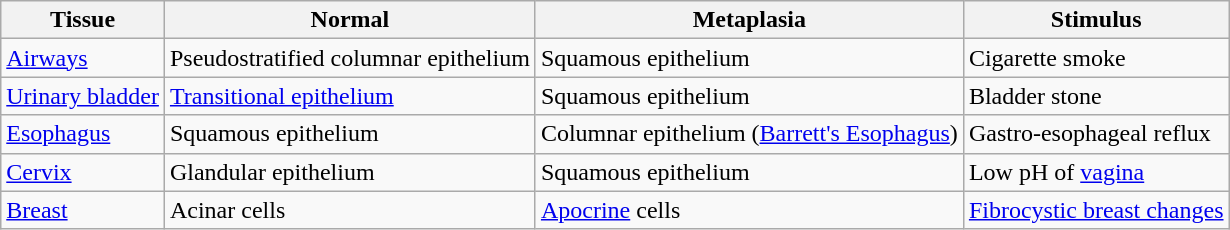<table class="wikitable">
<tr>
<th>Tissue</th>
<th>Normal</th>
<th>Metaplasia</th>
<th>Stimulus</th>
</tr>
<tr>
<td><a href='#'>Airways</a></td>
<td>Pseudostratified columnar epithelium</td>
<td>Squamous epithelium</td>
<td>Cigarette smoke</td>
</tr>
<tr>
<td><a href='#'>Urinary bladder</a></td>
<td><a href='#'>Transitional epithelium</a></td>
<td>Squamous epithelium</td>
<td>Bladder stone</td>
</tr>
<tr>
<td><a href='#'>Esophagus</a></td>
<td>Squamous epithelium</td>
<td>Columnar epithelium (<a href='#'>Barrett's Esophagus</a>)</td>
<td>Gastro-esophageal reflux</td>
</tr>
<tr>
<td><a href='#'>Cervix</a></td>
<td>Glandular epithelium</td>
<td>Squamous epithelium</td>
<td>Low pH of <a href='#'>vagina</a></td>
</tr>
<tr>
<td><a href='#'>Breast</a></td>
<td>Acinar cells</td>
<td><a href='#'>Apocrine</a> cells</td>
<td><a href='#'>Fibrocystic breast changes</a></td>
</tr>
</table>
